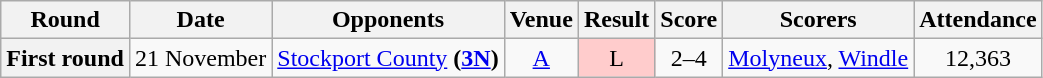<table class="wikitable" style="text-align:center">
<tr>
<th>Round</th>
<th>Date</th>
<th>Opponents</th>
<th>Venue</th>
<th>Result</th>
<th>Score</th>
<th>Scorers</th>
<th>Attendance</th>
</tr>
<tr>
<th>First round</th>
<td>21 November</td>
<td><a href='#'>Stockport County</a> <strong>(<a href='#'>3N</a>)</strong></td>
<td><a href='#'>A</a></td>
<td style="background-color:#FFCCCC">L</td>
<td>2–4</td>
<td align="left"><a href='#'>Molyneux</a>, <a href='#'>Windle</a></td>
<td>12,363</td>
</tr>
</table>
